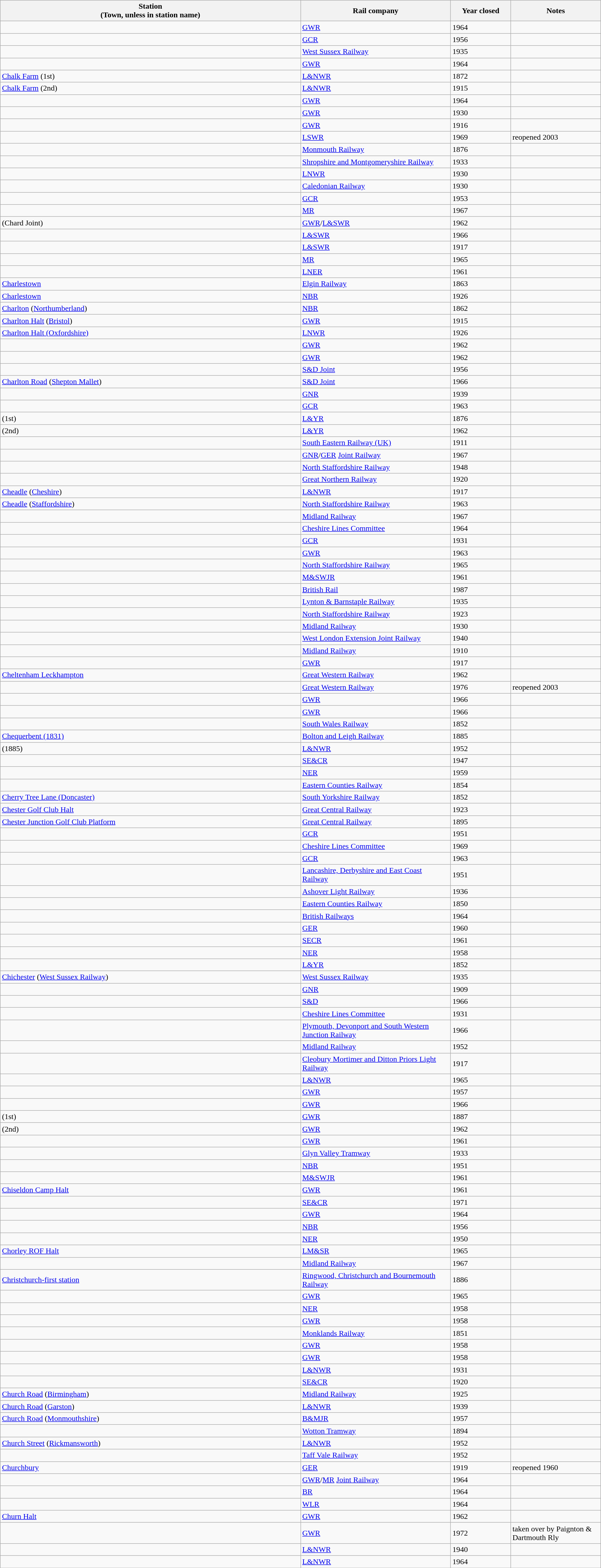<table class="wikitable sortable">
<tr>
<th style="width:50%">Station<br>(Town, unless in station name)</th>
<th style="width:25%">Rail company</th>
<th style="width:10%">Year closed</th>
<th style="width:20%">Notes</th>
</tr>
<tr>
<td></td>
<td><a href='#'>GWR</a></td>
<td>1964</td>
<td></td>
</tr>
<tr>
<td></td>
<td><a href='#'>GCR</a></td>
<td>1956</td>
<td></td>
</tr>
<tr>
<td></td>
<td><a href='#'>West Sussex Railway</a></td>
<td>1935</td>
<td></td>
</tr>
<tr>
<td></td>
<td><a href='#'>GWR</a></td>
<td>1964</td>
<td></td>
</tr>
<tr>
<td><a href='#'>Chalk Farm</a> (1st)</td>
<td><a href='#'>L&NWR</a></td>
<td>1872</td>
<td></td>
</tr>
<tr>
<td><a href='#'>Chalk Farm</a> (2nd)</td>
<td><a href='#'>L&NWR</a></td>
<td>1915</td>
<td></td>
</tr>
<tr>
<td></td>
<td><a href='#'>GWR</a></td>
<td>1964</td>
<td></td>
</tr>
<tr>
<td></td>
<td><a href='#'>GWR</a></td>
<td>1930</td>
<td></td>
</tr>
<tr>
<td></td>
<td><a href='#'>GWR</a></td>
<td>1916</td>
<td></td>
</tr>
<tr>
<td></td>
<td><a href='#'>LSWR</a></td>
<td>1969</td>
<td>reopened 2003</td>
</tr>
<tr>
<td></td>
<td><a href='#'>Monmouth Railway</a></td>
<td>1876</td>
<td></td>
</tr>
<tr>
<td></td>
<td><a href='#'>Shropshire and Montgomeryshire Railway</a></td>
<td>1933</td>
<td></td>
</tr>
<tr>
<td></td>
<td><a href='#'>LNWR</a></td>
<td>1930</td>
<td></td>
</tr>
<tr>
<td></td>
<td><a href='#'>Caledonian Railway</a></td>
<td>1930</td>
<td></td>
</tr>
<tr>
<td></td>
<td><a href='#'>GCR</a></td>
<td>1953</td>
<td></td>
</tr>
<tr>
<td></td>
<td><a href='#'>MR</a></td>
<td>1967</td>
<td></td>
</tr>
<tr>
<td> (Chard Joint)</td>
<td><a href='#'>GWR</a>/<a href='#'>L&SWR</a></td>
<td>1962</td>
<td></td>
</tr>
<tr>
<td></td>
<td><a href='#'>L&SWR</a></td>
<td>1966</td>
<td></td>
</tr>
<tr>
<td></td>
<td><a href='#'>L&SWR</a></td>
<td>1917</td>
<td></td>
</tr>
<tr>
<td></td>
<td><a href='#'>MR</a></td>
<td>1965</td>
<td></td>
</tr>
<tr>
<td></td>
<td><a href='#'>LNER</a></td>
<td>1961</td>
<td></td>
</tr>
<tr>
<td><a href='#'>Charlestown</a></td>
<td><a href='#'>Elgin Railway</a></td>
<td>1863</td>
<td></td>
</tr>
<tr>
<td><a href='#'>Charlestown</a></td>
<td><a href='#'>NBR</a></td>
<td>1926</td>
<td></td>
</tr>
<tr>
<td><a href='#'>Charlton</a> (<a href='#'>Northumberland</a>)</td>
<td><a href='#'>NBR</a></td>
<td>1862</td>
<td></td>
</tr>
<tr>
<td><a href='#'>Charlton Halt</a> (<a href='#'>Bristol</a>)</td>
<td><a href='#'>GWR</a></td>
<td>1915</td>
<td></td>
</tr>
<tr>
<td><a href='#'>Charlton Halt (Oxfordshire)</a></td>
<td><a href='#'>LNWR</a></td>
<td>1926</td>
<td></td>
</tr>
<tr>
<td></td>
<td><a href='#'>GWR</a></td>
<td>1962</td>
<td></td>
</tr>
<tr>
<td></td>
<td><a href='#'>GWR</a></td>
<td>1962</td>
<td></td>
</tr>
<tr>
<td></td>
<td><a href='#'>S&D Joint</a></td>
<td>1956</td>
<td></td>
</tr>
<tr>
<td><a href='#'>Charlton Road</a> (<a href='#'>Shepton Mallet</a>)</td>
<td><a href='#'>S&D Joint</a></td>
<td>1966</td>
<td></td>
</tr>
<tr>
<td></td>
<td><a href='#'>GNR</a></td>
<td>1939</td>
<td></td>
</tr>
<tr>
<td></td>
<td><a href='#'>GCR</a></td>
<td>1963</td>
<td></td>
</tr>
<tr>
<td> (1st)</td>
<td><a href='#'>L&YR</a></td>
<td>1876</td>
<td></td>
</tr>
<tr>
<td> (2nd)</td>
<td><a href='#'>L&YR</a></td>
<td>1962</td>
<td></td>
</tr>
<tr>
<td></td>
<td><a href='#'>South Eastern Railway (UK)</a></td>
<td>1911</td>
<td></td>
</tr>
<tr>
<td></td>
<td><a href='#'>GNR</a>/<a href='#'>GER</a> <a href='#'>Joint Railway</a></td>
<td>1967</td>
<td></td>
</tr>
<tr>
<td></td>
<td><a href='#'>North Staffordshire Railway</a></td>
<td>1948</td>
<td></td>
</tr>
<tr>
<td></td>
<td><a href='#'>Great Northern Railway</a></td>
<td>1920</td>
<td></td>
</tr>
<tr>
<td><a href='#'>Cheadle</a> (<a href='#'>Cheshire</a>)</td>
<td><a href='#'>L&NWR</a></td>
<td>1917</td>
<td></td>
</tr>
<tr>
<td><a href='#'>Cheadle</a> (<a href='#'>Staffordshire</a>)</td>
<td><a href='#'>North Staffordshire Railway</a></td>
<td>1963</td>
<td></td>
</tr>
<tr>
<td></td>
<td><a href='#'>Midland Railway</a></td>
<td>1967</td>
<td></td>
</tr>
<tr>
<td></td>
<td><a href='#'>Cheshire Lines Committee</a></td>
<td>1964</td>
<td></td>
</tr>
<tr>
<td></td>
<td><a href='#'>GCR</a></td>
<td>1931</td>
<td></td>
</tr>
<tr>
<td></td>
<td><a href='#'>GWR</a></td>
<td>1963</td>
<td></td>
</tr>
<tr>
<td></td>
<td><a href='#'>North Staffordshire Railway</a></td>
<td>1965</td>
<td></td>
</tr>
<tr>
<td></td>
<td><a href='#'>M&SWJR</a></td>
<td>1961</td>
<td></td>
</tr>
<tr>
<td></td>
<td><a href='#'>British Rail</a></td>
<td>1987</td>
<td></td>
</tr>
<tr>
<td></td>
<td><a href='#'>Lynton & Barnstaple Railway</a></td>
<td>1935</td>
<td></td>
</tr>
<tr>
<td></td>
<td><a href='#'>North Staffordshire Railway</a></td>
<td>1923</td>
<td></td>
</tr>
<tr>
<td></td>
<td><a href='#'>Midland Railway</a></td>
<td>1930</td>
<td></td>
</tr>
<tr>
<td></td>
<td><a href='#'>West London Extension Joint Railway</a></td>
<td>1940</td>
<td></td>
</tr>
<tr>
<td></td>
<td><a href='#'>Midland Railway</a></td>
<td>1910</td>
<td></td>
</tr>
<tr>
<td></td>
<td><a href='#'>GWR</a></td>
<td>1917</td>
<td></td>
</tr>
<tr>
<td><a href='#'>Cheltenham Leckhampton</a></td>
<td><a href='#'>Great Western Railway</a></td>
<td>1962</td>
<td></td>
</tr>
<tr>
<td></td>
<td><a href='#'>Great Western Railway</a></td>
<td>1976</td>
<td>reopened 2003</td>
</tr>
<tr>
<td></td>
<td><a href='#'>GWR</a></td>
<td>1966</td>
<td></td>
</tr>
<tr>
<td></td>
<td><a href='#'>GWR</a></td>
<td>1966</td>
<td></td>
</tr>
<tr>
<td></td>
<td><a href='#'>South Wales Railway</a></td>
<td>1852</td>
<td></td>
</tr>
<tr>
<td><a href='#'>Chequerbent (1831)</a></td>
<td><a href='#'>Bolton and Leigh Railway</a></td>
<td>1885</td>
<td></td>
</tr>
<tr>
<td> (1885)</td>
<td><a href='#'>L&NWR</a></td>
<td>1952</td>
<td></td>
</tr>
<tr>
<td></td>
<td><a href='#'>SE&CR</a></td>
<td>1947</td>
<td></td>
</tr>
<tr>
<td></td>
<td><a href='#'>NER</a></td>
<td>1959</td>
<td></td>
</tr>
<tr>
<td></td>
<td><a href='#'>Eastern Counties Railway</a></td>
<td>1854</td>
<td></td>
</tr>
<tr>
<td><a href='#'>Cherry Tree Lane (Doncaster)</a></td>
<td><a href='#'>South Yorkshire Railway</a></td>
<td>1852</td>
<td></td>
</tr>
<tr>
<td><a href='#'>Chester Golf Club Halt</a></td>
<td><a href='#'>Great Central Railway</a></td>
<td>1923</td>
<td></td>
</tr>
<tr>
<td><a href='#'>Chester Junction Golf Club Platform</a></td>
<td><a href='#'>Great Central Railway</a></td>
<td>1895</td>
<td></td>
</tr>
<tr>
<td></td>
<td><a href='#'>GCR</a></td>
<td>1951</td>
<td></td>
</tr>
<tr>
<td></td>
<td><a href='#'>Cheshire Lines Committee</a></td>
<td>1969</td>
<td></td>
</tr>
<tr>
<td></td>
<td><a href='#'>GCR</a></td>
<td>1963</td>
<td></td>
</tr>
<tr>
<td></td>
<td><a href='#'>Lancashire, Derbyshire and East Coast Railway</a></td>
<td>1951</td>
<td></td>
</tr>
<tr>
<td></td>
<td><a href='#'>Ashover Light Railway</a></td>
<td>1936</td>
<td></td>
</tr>
<tr>
<td></td>
<td><a href='#'>Eastern Counties Railway</a></td>
<td>1850</td>
<td></td>
</tr>
<tr>
<td></td>
<td><a href='#'>British Railways</a></td>
<td>1964</td>
<td></td>
</tr>
<tr>
<td></td>
<td><a href='#'>GER</a></td>
<td>1960</td>
<td></td>
</tr>
<tr>
<td></td>
<td><a href='#'>SECR</a></td>
<td>1961</td>
<td></td>
</tr>
<tr>
<td></td>
<td><a href='#'>NER</a></td>
<td>1958</td>
<td></td>
</tr>
<tr>
<td></td>
<td><a href='#'>L&YR</a></td>
<td>1852</td>
<td></td>
</tr>
<tr>
<td><a href='#'>Chichester</a> (<a href='#'>West Sussex Railway</a>)</td>
<td><a href='#'>West Sussex Railway</a></td>
<td>1935</td>
<td></td>
</tr>
<tr>
<td></td>
<td><a href='#'>GNR</a></td>
<td>1909</td>
<td></td>
</tr>
<tr>
<td></td>
<td><a href='#'>S&D</a></td>
<td>1966</td>
<td></td>
</tr>
<tr>
<td></td>
<td><a href='#'>Cheshire Lines Committee</a></td>
<td>1931</td>
<td></td>
</tr>
<tr>
<td></td>
<td><a href='#'>Plymouth, Devonport and South Western Junction Railway</a></td>
<td>1966</td>
<td></td>
</tr>
<tr>
<td></td>
<td><a href='#'>Midland Railway</a></td>
<td>1952</td>
<td></td>
</tr>
<tr>
<td></td>
<td><a href='#'>Cleobury Mortimer and Ditton Priors Light Railway</a></td>
<td>1917</td>
<td></td>
</tr>
<tr>
<td></td>
<td><a href='#'>L&NWR</a></td>
<td>1965</td>
<td></td>
</tr>
<tr>
<td></td>
<td><a href='#'>GWR</a></td>
<td>1957</td>
<td></td>
</tr>
<tr>
<td></td>
<td><a href='#'>GWR</a></td>
<td>1966</td>
<td></td>
</tr>
<tr>
<td> (1st)</td>
<td><a href='#'>GWR</a></td>
<td>1887</td>
<td></td>
</tr>
<tr>
<td> (2nd)</td>
<td><a href='#'>GWR</a></td>
<td>1962</td>
<td></td>
</tr>
<tr>
<td></td>
<td><a href='#'>GWR</a></td>
<td>1961</td>
<td></td>
</tr>
<tr>
<td></td>
<td><a href='#'>Glyn Valley Tramway</a></td>
<td>1933</td>
<td></td>
</tr>
<tr>
<td></td>
<td><a href='#'>NBR</a></td>
<td>1951</td>
<td></td>
</tr>
<tr>
<td></td>
<td><a href='#'>M&SWJR</a></td>
<td>1961</td>
<td></td>
</tr>
<tr>
<td><a href='#'>Chiseldon Camp Halt</a></td>
<td><a href='#'>GWR</a></td>
<td>1961</td>
<td></td>
</tr>
<tr>
<td></td>
<td><a href='#'>SE&CR</a></td>
<td>1971</td>
<td></td>
</tr>
<tr>
<td></td>
<td><a href='#'>GWR</a></td>
<td>1964</td>
<td></td>
</tr>
<tr>
<td></td>
<td><a href='#'>NBR</a></td>
<td>1956</td>
<td></td>
</tr>
<tr>
<td></td>
<td><a href='#'>NER</a></td>
<td>1950</td>
<td></td>
</tr>
<tr>
<td><a href='#'>Chorley ROF Halt</a></td>
<td><a href='#'>LM&SR</a></td>
<td>1965</td>
<td></td>
</tr>
<tr>
<td></td>
<td><a href='#'>Midland Railway</a></td>
<td>1967</td>
<td></td>
</tr>
<tr>
<td><a href='#'>Christchurch-first station</a></td>
<td><a href='#'>Ringwood, Christchurch and Bournemouth Railway</a></td>
<td>1886</td>
<td></td>
</tr>
<tr>
<td></td>
<td><a href='#'>GWR</a></td>
<td>1965</td>
<td></td>
</tr>
<tr>
<td></td>
<td><a href='#'>NER</a></td>
<td>1958</td>
<td></td>
</tr>
<tr>
<td></td>
<td><a href='#'>GWR</a></td>
<td>1958</td>
<td></td>
</tr>
<tr>
<td></td>
<td><a href='#'>Monklands Railway</a></td>
<td>1851</td>
<td></td>
</tr>
<tr>
<td></td>
<td><a href='#'>GWR</a></td>
<td>1958</td>
<td></td>
</tr>
<tr>
<td></td>
<td><a href='#'>GWR</a></td>
<td>1958</td>
<td></td>
</tr>
<tr>
<td></td>
<td><a href='#'>L&NWR</a></td>
<td>1931</td>
<td></td>
</tr>
<tr>
<td></td>
<td><a href='#'>SE&CR</a></td>
<td>1920</td>
<td></td>
</tr>
<tr>
<td><a href='#'>Church Road</a> (<a href='#'>Birmingham</a>)</td>
<td><a href='#'>Midland Railway</a></td>
<td>1925</td>
<td></td>
</tr>
<tr>
<td><a href='#'>Church Road</a> (<a href='#'>Garston</a>)</td>
<td><a href='#'>L&NWR</a></td>
<td>1939</td>
<td></td>
</tr>
<tr>
<td><a href='#'>Church Road</a> (<a href='#'>Monmouthshire</a>)</td>
<td><a href='#'>B&MJR</a></td>
<td>1957</td>
<td></td>
</tr>
<tr>
<td></td>
<td><a href='#'>Wotton Tramway</a></td>
<td>1894</td>
<td></td>
</tr>
<tr>
<td><a href='#'>Church Street</a> (<a href='#'>Rickmansworth</a>)</td>
<td><a href='#'>L&NWR</a></td>
<td>1952</td>
<td></td>
</tr>
<tr>
<td></td>
<td><a href='#'>Taff Vale Railway</a></td>
<td>1952</td>
<td></td>
</tr>
<tr>
<td><a href='#'>Churchbury</a></td>
<td><a href='#'>GER</a></td>
<td>1919</td>
<td>reopened 1960</td>
</tr>
<tr>
<td></td>
<td><a href='#'>GWR</a>/<a href='#'>MR</a> <a href='#'>Joint Railway</a></td>
<td>1964</td>
<td></td>
</tr>
<tr>
<td></td>
<td><a href='#'>BR</a></td>
<td>1964</td>
<td></td>
</tr>
<tr>
<td></td>
<td><a href='#'>WLR</a></td>
<td>1964</td>
<td></td>
</tr>
<tr>
<td><a href='#'>Churn Halt</a></td>
<td><a href='#'>GWR</a></td>
<td>1962</td>
<td></td>
</tr>
<tr>
<td></td>
<td><a href='#'>GWR</a></td>
<td>1972</td>
<td>taken over by Paignton & Dartmouth Rly</td>
</tr>
<tr>
<td></td>
<td><a href='#'>L&NWR</a></td>
<td>1940</td>
<td></td>
</tr>
<tr>
<td></td>
<td><a href='#'>L&NWR</a></td>
<td>1964</td>
<td></td>
</tr>
<tr>
</tr>
</table>
